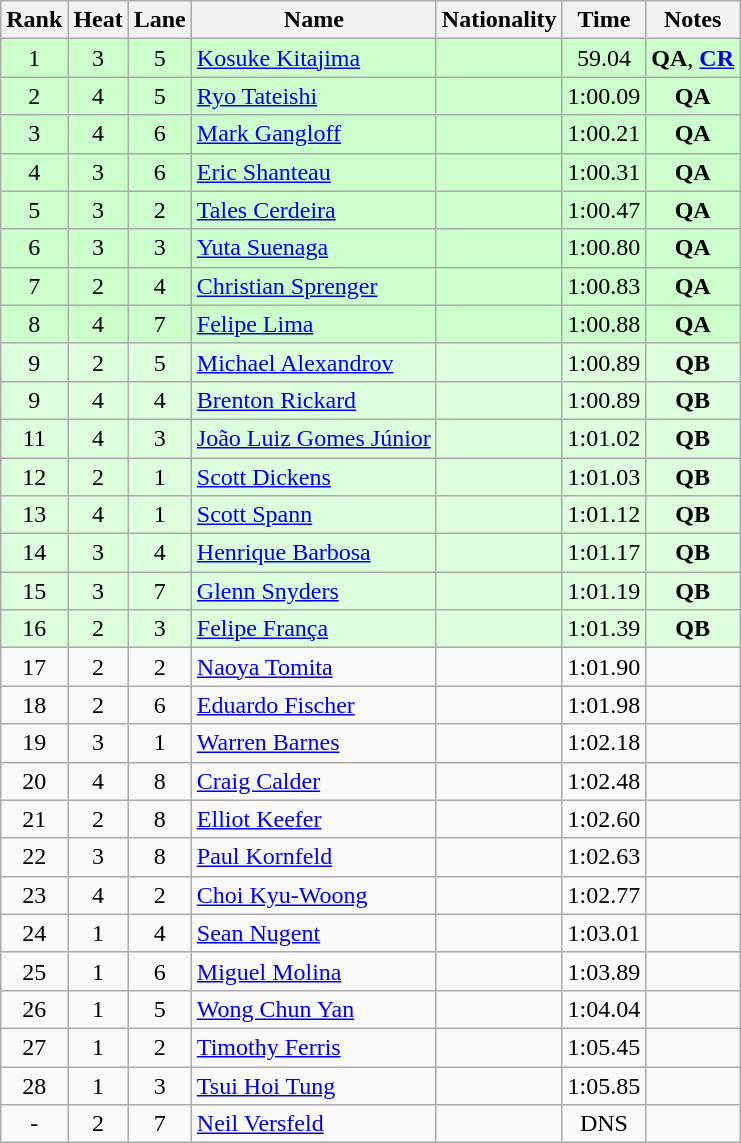<table class="wikitable sortable" style="text-align:center">
<tr>
<th>Rank</th>
<th>Heat</th>
<th>Lane</th>
<th>Name</th>
<th>Nationality</th>
<th>Time</th>
<th>Notes</th>
</tr>
<tr bgcolor=ccffcc>
<td>1</td>
<td>3</td>
<td>5</td>
<td align=left><a href='#'>Kosuke Kitajima</a></td>
<td align=left></td>
<td>59.04</td>
<td><strong>QA</strong>, <strong><a href='#'>CR</a></strong></td>
</tr>
<tr bgcolor=ccffcc>
<td>2</td>
<td>4</td>
<td>5</td>
<td align=left><a href='#'>Ryo Tateishi</a></td>
<td align=left></td>
<td>1:00.09</td>
<td><strong>QA</strong></td>
</tr>
<tr bgcolor=ccffcc>
<td>3</td>
<td>4</td>
<td>6</td>
<td align=left><a href='#'>Mark Gangloff</a></td>
<td align=left></td>
<td>1:00.21</td>
<td><strong>QA</strong></td>
</tr>
<tr bgcolor=ccffcc>
<td>4</td>
<td>3</td>
<td>6</td>
<td align=left><a href='#'>Eric Shanteau</a></td>
<td align=left></td>
<td>1:00.31</td>
<td><strong>QA</strong></td>
</tr>
<tr bgcolor=ccffcc>
<td>5</td>
<td>3</td>
<td>2</td>
<td align=left><a href='#'>Tales Cerdeira</a></td>
<td align=left></td>
<td>1:00.47</td>
<td><strong>QA</strong></td>
</tr>
<tr bgcolor=ccffcc>
<td>6</td>
<td>3</td>
<td>3</td>
<td align=left><a href='#'>Yuta Suenaga</a></td>
<td align=left></td>
<td>1:00.80</td>
<td><strong>QA</strong></td>
</tr>
<tr bgcolor=ccffcc>
<td>7</td>
<td>2</td>
<td>4</td>
<td align=left><a href='#'>Christian Sprenger</a></td>
<td align=left></td>
<td>1:00.83</td>
<td><strong>QA</strong></td>
</tr>
<tr bgcolor=ccffcc>
<td>8</td>
<td>4</td>
<td>7</td>
<td align=left><a href='#'>Felipe Lima</a></td>
<td align=left></td>
<td>1:00.88</td>
<td><strong>QA</strong></td>
</tr>
<tr bgcolor=ddffdd>
<td>9</td>
<td>2</td>
<td>5</td>
<td align=left><a href='#'>Michael Alexandrov</a></td>
<td align=left></td>
<td>1:00.89</td>
<td><strong>QB</strong></td>
</tr>
<tr bgcolor=ddffdd>
<td>9</td>
<td>4</td>
<td>4</td>
<td align=left><a href='#'>Brenton Rickard</a></td>
<td align=left></td>
<td>1:00.89</td>
<td><strong>QB</strong></td>
</tr>
<tr bgcolor=ddffdd>
<td>11</td>
<td>4</td>
<td>3</td>
<td align=left><a href='#'>João Luiz Gomes Júnior</a></td>
<td align=left></td>
<td>1:01.02</td>
<td><strong>QB</strong></td>
</tr>
<tr bgcolor=ddffdd>
<td>12</td>
<td>2</td>
<td>1</td>
<td align=left><a href='#'>Scott Dickens</a></td>
<td align=left></td>
<td>1:01.03</td>
<td><strong>QB</strong></td>
</tr>
<tr bgcolor=ddffdd>
<td>13</td>
<td>4</td>
<td>1</td>
<td align=left><a href='#'>Scott Spann</a></td>
<td align=left></td>
<td>1:01.12</td>
<td><strong>QB</strong></td>
</tr>
<tr bgcolor=ddffdd>
<td>14</td>
<td>3</td>
<td>4</td>
<td align=left><a href='#'>Henrique Barbosa</a></td>
<td align=left></td>
<td>1:01.17</td>
<td><strong>QB</strong></td>
</tr>
<tr bgcolor=ddffdd>
<td>15</td>
<td>3</td>
<td>7</td>
<td align=left><a href='#'>Glenn Snyders</a></td>
<td align=left></td>
<td>1:01.19</td>
<td><strong>QB</strong></td>
</tr>
<tr bgcolor=ddffdd>
<td>16</td>
<td>2</td>
<td>3</td>
<td align=left><a href='#'>Felipe França</a></td>
<td align=left></td>
<td>1:01.39</td>
<td><strong>QB</strong></td>
</tr>
<tr>
<td>17</td>
<td>2</td>
<td>2</td>
<td align=left><a href='#'>Naoya Tomita</a></td>
<td align=left></td>
<td>1:01.90</td>
<td></td>
</tr>
<tr>
<td>18</td>
<td>2</td>
<td>6</td>
<td align=left><a href='#'>Eduardo Fischer</a></td>
<td align=left></td>
<td>1:01.98</td>
<td></td>
</tr>
<tr>
<td>19</td>
<td>3</td>
<td>1</td>
<td align=left><a href='#'>Warren Barnes</a></td>
<td align=left></td>
<td>1:02.18</td>
<td></td>
</tr>
<tr>
<td>20</td>
<td>4</td>
<td>8</td>
<td align=left><a href='#'>Craig Calder</a></td>
<td align=left></td>
<td>1:02.48</td>
<td></td>
</tr>
<tr>
<td>21</td>
<td>2</td>
<td>8</td>
<td align=left><a href='#'>Elliot Keefer</a></td>
<td align=left></td>
<td>1:02.60</td>
<td></td>
</tr>
<tr>
<td>22</td>
<td>3</td>
<td>8</td>
<td align=left><a href='#'>Paul Kornfeld</a></td>
<td align=left></td>
<td>1:02.63</td>
<td></td>
</tr>
<tr>
<td>23</td>
<td>4</td>
<td>2</td>
<td align=left><a href='#'>Choi Kyu-Woong</a></td>
<td align=left></td>
<td>1:02.77</td>
<td></td>
</tr>
<tr>
<td>24</td>
<td>1</td>
<td>4</td>
<td align=left><a href='#'>Sean Nugent</a></td>
<td align=left></td>
<td>1:03.01</td>
<td></td>
</tr>
<tr>
<td>25</td>
<td>1</td>
<td>6</td>
<td align=left><a href='#'>Miguel Molina</a></td>
<td align=left></td>
<td>1:03.89</td>
<td></td>
</tr>
<tr>
<td>26</td>
<td>1</td>
<td>5</td>
<td align=left><a href='#'>Wong Chun Yan</a></td>
<td align=left></td>
<td>1:04.04</td>
<td></td>
</tr>
<tr>
<td>27</td>
<td>1</td>
<td>2</td>
<td align=left><a href='#'>Timothy Ferris</a></td>
<td align=left></td>
<td>1:05.45</td>
<td></td>
</tr>
<tr>
<td>28</td>
<td>1</td>
<td>3</td>
<td align=left><a href='#'>Tsui Hoi Tung</a></td>
<td align=left></td>
<td>1:05.85</td>
<td></td>
</tr>
<tr>
<td>-</td>
<td>2</td>
<td>7</td>
<td align=left><a href='#'>Neil Versfeld</a></td>
<td align=left></td>
<td>DNS</td>
<td></td>
</tr>
</table>
